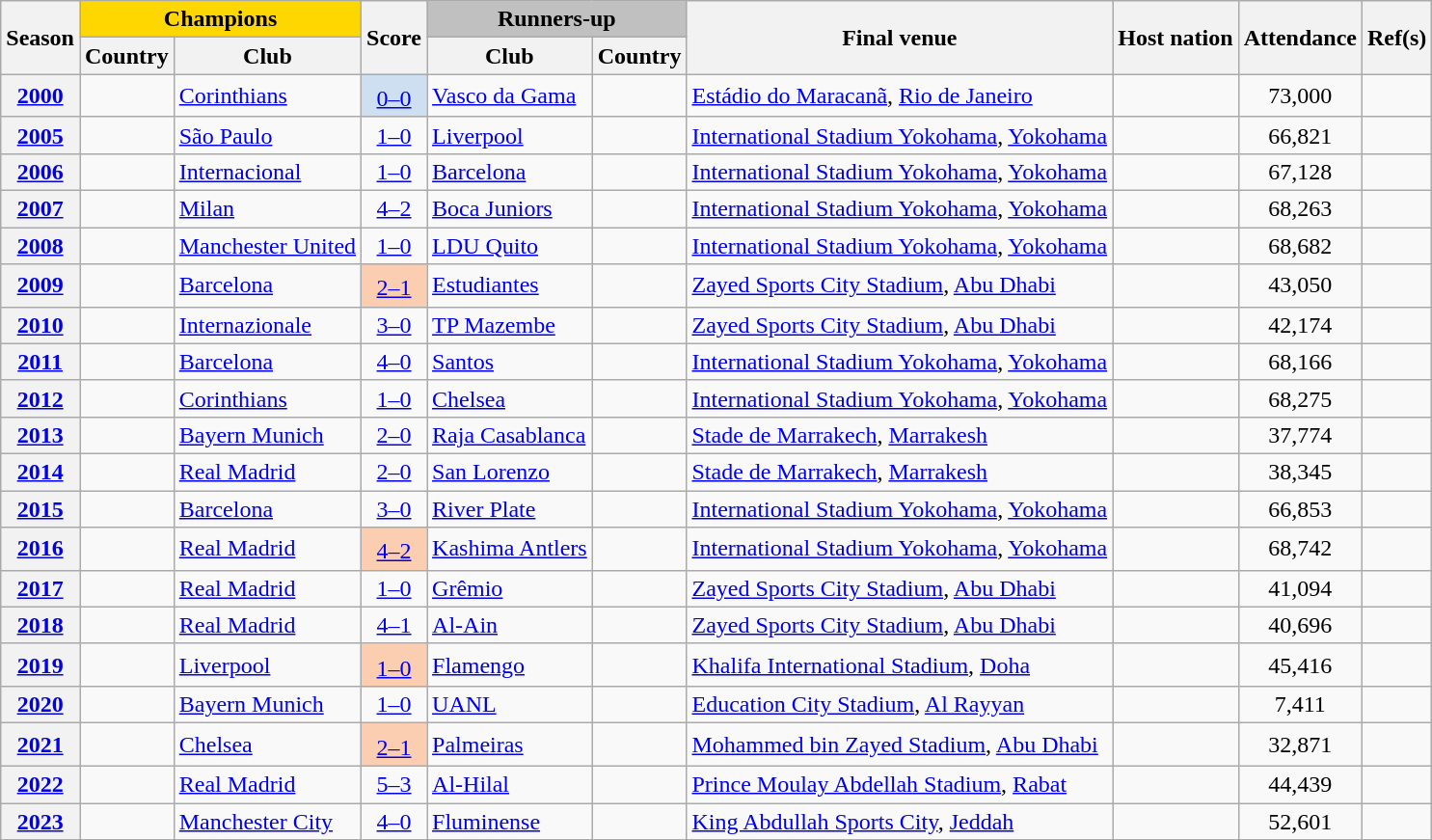<table class="wikitable plainrowheaders sortable">
<tr>
<th rowspan="2" scope="col">Season</th>
<th colspan="2" style="background:gold;">Champions</th>
<th rowspan="2" scope="col">Score</th>
<th colspan="2" style="background:silver;">Runners-up</th>
<th rowspan="2" scope="col">Final venue</th>
<th rowspan="2" scope="col">Host nation</th>
<th rowspan="2" scope="col">Attendance</th>
<th rowspan="2" class="unsortable">Ref(s)</th>
</tr>
<tr>
<th scope="col">Country</th>
<th scope="col">Club</th>
<th scope="col">Club</th>
<th scope="col">Country</th>
</tr>
<tr>
<th scope="row" style="text-align:center"><a href='#'>2000</a></th>
<td></td>
<td><a href='#'>Corinthians</a></td>
<td align=center bgcolor="#cedff2"><a href='#'>0–0</a><sup></sup></td>
<td><a href='#'>Vasco da Gama</a></td>
<td></td>
<td><a href='#'>Estádio do Maracanã</a>, <a href='#'>Rio de Janeiro</a></td>
<td></td>
<td align="center">73,000</td>
<td></td>
</tr>
<tr>
<th scope="row" style="text-align:center"><a href='#'>2005</a></th>
<td></td>
<td><a href='#'>São Paulo</a></td>
<td align=center><a href='#'>1–0</a></td>
<td><a href='#'>Liverpool</a></td>
<td></td>
<td><a href='#'>International Stadium Yokohama</a>, <a href='#'>Yokohama</a></td>
<td></td>
<td align="center">66,821</td>
<td></td>
</tr>
<tr>
<th scope="row" style="text-align:center"><a href='#'>2006</a></th>
<td></td>
<td><a href='#'>Internacional</a></td>
<td align=center><a href='#'>1–0</a></td>
<td><a href='#'>Barcelona</a></td>
<td></td>
<td><a href='#'>International Stadium Yokohama</a>, <a href='#'>Yokohama</a></td>
<td></td>
<td align="center">67,128</td>
<td></td>
</tr>
<tr>
<th scope="row" style="text-align:center"><a href='#'>2007</a></th>
<td></td>
<td><a href='#'>Milan</a></td>
<td align=center><a href='#'>4–2</a></td>
<td><a href='#'>Boca Juniors</a></td>
<td></td>
<td><a href='#'>International Stadium Yokohama</a>, <a href='#'>Yokohama</a></td>
<td></td>
<td align="center">68,263</td>
<td></td>
</tr>
<tr>
<th scope="row" style="text-align:center"><a href='#'>2008</a></th>
<td></td>
<td><a href='#'>Manchester United</a></td>
<td align=center><a href='#'>1–0</a></td>
<td><a href='#'>LDU Quito</a></td>
<td></td>
<td><a href='#'>International Stadium Yokohama</a>, <a href='#'>Yokohama</a></td>
<td></td>
<td align="center">68,682</td>
<td></td>
</tr>
<tr>
<th scope="row" style="text-align:center"><a href='#'>2009</a></th>
<td></td>
<td><a href='#'>Barcelona</a></td>
<td align=center bgcolor="#FBCEB1"><a href='#'>2–1</a><sup></sup></td>
<td><a href='#'>Estudiantes</a></td>
<td></td>
<td><a href='#'>Zayed Sports City Stadium</a>, <a href='#'>Abu Dhabi</a></td>
<td></td>
<td align="center">43,050</td>
<td></td>
</tr>
<tr>
<th scope="row" style="text-align:center"><a href='#'>2010</a></th>
<td></td>
<td><a href='#'>Internazionale</a></td>
<td align=center><a href='#'>3–0</a></td>
<td><a href='#'>TP Mazembe</a></td>
<td></td>
<td><a href='#'>Zayed Sports City Stadium</a>, <a href='#'>Abu Dhabi</a></td>
<td></td>
<td align="center">42,174</td>
<td></td>
</tr>
<tr>
<th scope="row" style="text-align:center"><a href='#'>2011</a></th>
<td></td>
<td><a href='#'>Barcelona</a></td>
<td align="center"><a href='#'>4–0</a></td>
<td><a href='#'>Santos</a></td>
<td></td>
<td><a href='#'>International Stadium Yokohama</a>, <a href='#'>Yokohama</a></td>
<td></td>
<td align="center">68,166</td>
<td></td>
</tr>
<tr>
<th scope="row" style="text-align:center"><a href='#'>2012</a></th>
<td></td>
<td><a href='#'>Corinthians</a></td>
<td align="center"><a href='#'>1–0</a></td>
<td><a href='#'>Chelsea</a></td>
<td></td>
<td><a href='#'>International Stadium Yokohama</a>, <a href='#'>Yokohama</a></td>
<td></td>
<td align=center>68,275</td>
<td></td>
</tr>
<tr>
<th scope="row" style="text-align:center"><a href='#'>2013</a></th>
<td></td>
<td><a href='#'>Bayern Munich</a></td>
<td align="center"><a href='#'>2–0</a></td>
<td><a href='#'>Raja Casablanca</a></td>
<td></td>
<td><a href='#'>Stade de Marrakech</a>, <a href='#'>Marrakesh</a></td>
<td></td>
<td align=center>37,774</td>
<td></td>
</tr>
<tr>
<th scope="row" style="text-align:center"><a href='#'>2014</a></th>
<td></td>
<td><a href='#'>Real Madrid</a></td>
<td align="center"><a href='#'>2–0</a></td>
<td><a href='#'>San Lorenzo</a></td>
<td></td>
<td><a href='#'>Stade de Marrakech</a>, <a href='#'>Marrakesh</a></td>
<td></td>
<td align=center>38,345</td>
<td></td>
</tr>
<tr>
<th scope="row" style="text-align:center"><a href='#'>2015</a></th>
<td></td>
<td><a href='#'>Barcelona</a></td>
<td align="center"><a href='#'>3–0</a></td>
<td><a href='#'>River Plate</a></td>
<td></td>
<td><a href='#'>International Stadium Yokohama</a>, <a href='#'>Yokohama</a></td>
<td></td>
<td align=center>66,853</td>
<td></td>
</tr>
<tr>
<th scope="row" style="text-align:center"><a href='#'>2016</a></th>
<td></td>
<td><a href='#'>Real Madrid</a></td>
<td align=center bgcolor="#FBCEB1"><a href='#'>4–2</a><sup></sup></td>
<td><a href='#'>Kashima Antlers</a></td>
<td></td>
<td><a href='#'>International Stadium Yokohama</a>, <a href='#'>Yokohama</a></td>
<td></td>
<td align=center>68,742</td>
<td></td>
</tr>
<tr>
<th scope="row" style="text-align:center"><a href='#'>2017</a></th>
<td></td>
<td><a href='#'>Real Madrid</a></td>
<td align=center><a href='#'>1–0</a></td>
<td><a href='#'>Grêmio</a></td>
<td></td>
<td><a href='#'>Zayed Sports City Stadium</a>, <a href='#'>Abu Dhabi</a></td>
<td></td>
<td align=center>41,094</td>
<td></td>
</tr>
<tr>
<th scope="row" style="text-align:center"><a href='#'>2018</a></th>
<td></td>
<td><a href='#'>Real Madrid</a></td>
<td align=center><a href='#'>4–1</a></td>
<td><a href='#'>Al-Ain</a></td>
<td></td>
<td><a href='#'>Zayed Sports City Stadium</a>, <a href='#'>Abu Dhabi</a></td>
<td></td>
<td align=center>40,696</td>
<td></td>
</tr>
<tr>
<th scope="row" style="text-align:center"><a href='#'>2019</a></th>
<td></td>
<td><a href='#'>Liverpool</a></td>
<td align=center bgcolor="#FBCEB1"><a href='#'>1–0</a><sup></sup></td>
<td><a href='#'>Flamengo</a></td>
<td></td>
<td><a href='#'>Khalifa International Stadium</a>, <a href='#'>Doha</a></td>
<td></td>
<td align=center>45,416</td>
<td></td>
</tr>
<tr>
<th scope="row" style="text-align:center"><a href='#'>2020</a></th>
<td></td>
<td><a href='#'>Bayern Munich</a></td>
<td align=center><a href='#'>1–0</a></td>
<td><a href='#'>UANL</a></td>
<td></td>
<td><a href='#'>Education City Stadium</a>, <a href='#'>Al Rayyan</a></td>
<td></td>
<td align=center>7,411</td>
<td></td>
</tr>
<tr>
<th scope="row" style="text-align:center"><a href='#'>2021</a></th>
<td></td>
<td><a href='#'>Chelsea</a></td>
<td align=center bgcolor="#FBCEB1"><a href='#'>2–1</a><sup></sup></td>
<td><a href='#'>Palmeiras</a></td>
<td></td>
<td><a href='#'>Mohammed bin Zayed Stadium</a>, <a href='#'>Abu Dhabi</a></td>
<td></td>
<td align=center>32,871</td>
<td></td>
</tr>
<tr>
<th scope="row" style="text-align:center"><a href='#'>2022</a></th>
<td></td>
<td><a href='#'>Real Madrid</a></td>
<td align="center"><a href='#'>5–3</a></td>
<td><a href='#'>Al-Hilal</a></td>
<td></td>
<td><a href='#'>Prince Moulay Abdellah Stadium</a>, <a href='#'>Rabat</a></td>
<td></td>
<td align=center>44,439</td>
<td></td>
</tr>
<tr>
<th scope="row" style="text-align:center"><a href='#'>2023</a></th>
<td></td>
<td><a href='#'>Manchester City</a></td>
<td align="center"><a href='#'>4–0</a></td>
<td><a href='#'>Fluminense</a></td>
<td></td>
<td><a href='#'>King Abdullah Sports City</a>, <a href='#'>Jeddah</a></td>
<td></td>
<td align=center>52,601</td>
<td></td>
</tr>
<tr class="sortbottom">
</tr>
</table>
